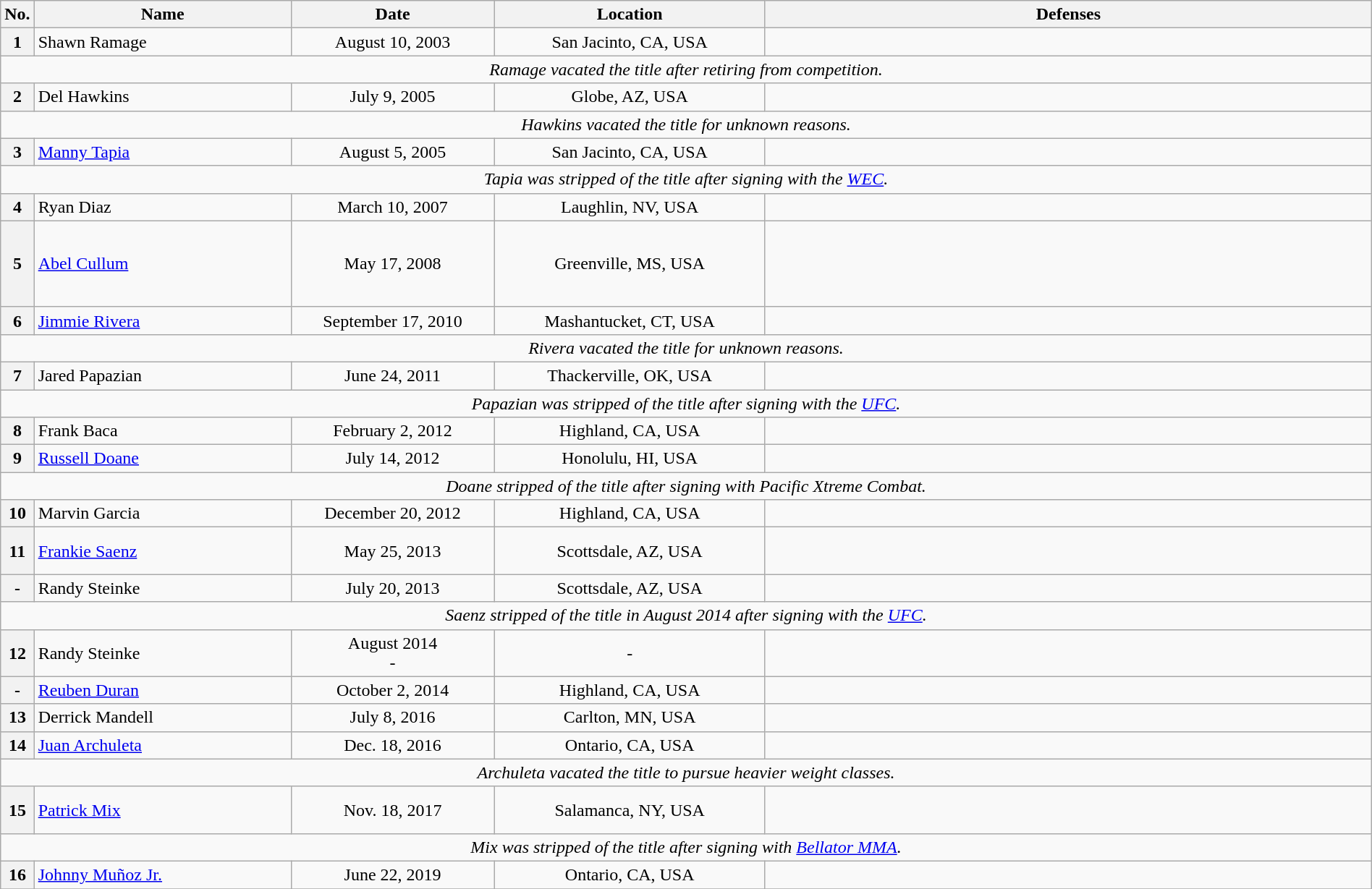<table class="wikitable" width=100%>
<tr>
<th width=1%>No.</th>
<th width=19%>Name</th>
<th width=15%>Date</th>
<th width=20%>Location</th>
<th width=45%>Defenses</th>
</tr>
<tr>
<th>1</th>
<td align=left> Shawn Ramage<br></td>
<td align=center>August 10, 2003 <br></td>
<td align=center>San Jacinto, CA, USA</td>
<td></td>
</tr>
<tr>
<td align="center" colspan="5"><em>Ramage vacated the title after retiring from competition.</em></td>
</tr>
<tr>
<th>2</th>
<td align=left> Del Hawkins<br></td>
<td align=center>July 9, 2005 <br></td>
<td align=center>Globe, AZ, USA</td>
<td></td>
</tr>
<tr>
<td align="center" colspan="5"><em>Hawkins vacated the title for unknown reasons.</em></td>
</tr>
<tr>
<th>3</th>
<td align=left> <a href='#'>Manny Tapia</a><br></td>
<td align=center>August 5, 2005 <br></td>
<td align=center>San Jacinto, CA, USA</td>
<td></td>
</tr>
<tr>
<td align="center" colspan="5"><em>Tapia was stripped of the title after signing with the <a href='#'>WEC</a>.</em></td>
</tr>
<tr>
<th>4</th>
<td align=left> Ryan Diaz<br></td>
<td align=center>March 10, 2007 <br></td>
<td align=center>Laughlin, NV, USA</td>
<td></td>
</tr>
<tr>
<th>5</th>
<td align=left> <a href='#'>Abel Cullum</a></td>
<td align=center>May 17, 2008 <br></td>
<td align=center>Greenville, MS, USA</td>
<td><br><br>
<br>
<br>
</td>
</tr>
<tr>
<th>6</th>
<td align=left> <a href='#'>Jimmie Rivera</a></td>
<td align=center>September 17, 2010 <br></td>
<td align=center>Mashantucket, CT, USA</td>
<td><br></td>
</tr>
<tr>
<td align="center" colspan="5"><em>Rivera vacated the title for unknown reasons.</em></td>
</tr>
<tr>
<th>7</th>
<td align=left> Jared Papazian<br></td>
<td align=center>June 24, 2011 <br></td>
<td align=center>Thackerville, OK, USA</td>
<td><br></td>
</tr>
<tr>
<td align="center" colspan="5"><em>Papazian was stripped of the title after signing with the <a href='#'>UFC</a>.</em></td>
</tr>
<tr>
<th>8</th>
<td align=left> Frank Baca<br></td>
<td align=center>February 2, 2012 <br></td>
<td align=center>Highland, CA, USA</td>
<td></td>
</tr>
<tr>
<th>9</th>
<td align=left> <a href='#'>Russell Doane</a></td>
<td align=center>July 14, 2012 <br></td>
<td align=center>Honolulu, HI, USA</td>
<td></td>
</tr>
<tr>
<td align="center" colspan="5"><em>Doane stripped of the title after signing with Pacific Xtreme Combat.</em></td>
</tr>
<tr>
<th>10</th>
<td align=left> Marvin Garcia<br></td>
<td align=center>December 20, 2012 <br></td>
<td align=center>Highland, CA, USA</td>
<td></td>
</tr>
<tr>
<th>11</th>
<td align=left> <a href='#'>Frankie Saenz</a></td>
<td align=center>May 25, 2013 <br></td>
<td align=center>Scottsdale, AZ, USA</td>
<td><br><br>
</td>
</tr>
<tr>
<th>-</th>
<td align=left> Randy Steinke<br></td>
<td align=center>July 20, 2013 <br></td>
<td align=center>Scottsdale, AZ, USA</td>
<td><br></td>
</tr>
<tr>
<td align="center" colspan="5"><em>Saenz stripped of the title in August 2014 after signing with the <a href='#'>UFC</a>.</em></td>
</tr>
<tr>
<th>12</th>
<td align=left> Randy Steinke<br></td>
<td align=center>August 2014 <br>-</td>
<td align=center>-</td>
<td></td>
</tr>
<tr>
<th>-</th>
<td align=left> <a href='#'>Reuben Duran</a><br></td>
<td align=center>October 2, 2014 <br></td>
<td align=center>Highland, CA, USA</td>
<td><br></td>
</tr>
<tr>
<th>13</th>
<td align=left> Derrick Mandell</td>
<td align=center>July 8, 2016 <br></td>
<td align=center>Carlton, MN, USA</td>
<td></td>
</tr>
<tr>
<th>14</th>
<td align=left> <a href='#'>Juan Archuleta</a></td>
<td align=center>Dec. 18, 2016 <br></td>
<td align=center>Ontario, CA, USA</td>
<td></td>
</tr>
<tr>
<td align="center" colspan="5"><em>Archuleta vacated the title to pursue heavier weight classes.</em></td>
</tr>
<tr>
<th>15</th>
<td align=left> <a href='#'>Patrick Mix</a><br></td>
<td align=center>Nov. 18, 2017 <br></td>
<td align=center>Salamanca, NY, USA</td>
<td><br><br>
</td>
</tr>
<tr>
<td align="center" colspan="5"><em>Mix was stripped of the title after signing with <a href='#'>Bellator MMA</a>.</em></td>
</tr>
<tr>
<th>16</th>
<td align=left> <a href='#'>Johnny Muñoz Jr.</a><br></td>
<td align=center>June 22, 2019 <br></td>
<td align=center>Ontario, CA, USA</td>
<td></td>
</tr>
<tr>
</tr>
</table>
